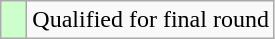<table class="wikitable">
<tr>
<td style="width:10px; background:#cfc"></td>
<td>Qualified for final round</td>
</tr>
</table>
